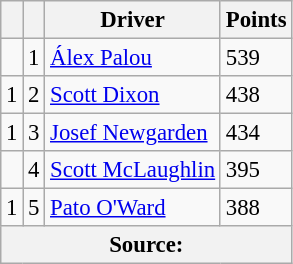<table class="wikitable" style="font-size: 95%;">
<tr>
<th scope="col"></th>
<th scope="col"></th>
<th scope="col">Driver</th>
<th scope="col">Points</th>
</tr>
<tr>
<td align="left"></td>
<td align="center">1</td>
<td> <a href='#'>Álex Palou</a></td>
<td align="left">539</td>
</tr>
<tr>
<td align="left"> 1</td>
<td align="center">2</td>
<td> <a href='#'>Scott Dixon</a></td>
<td align="left">438</td>
</tr>
<tr>
<td align="left"> 1</td>
<td align="center">3</td>
<td> <a href='#'>Josef Newgarden</a></td>
<td align="left">434</td>
</tr>
<tr>
<td align="left"></td>
<td align="center">4</td>
<td> <a href='#'>Scott McLaughlin</a></td>
<td align="left">395</td>
</tr>
<tr>
<td align="left"> 1</td>
<td align="center">5</td>
<td> <a href='#'>Pato O'Ward</a></td>
<td align="left">388</td>
</tr>
<tr>
<th colspan=4>Source:</th>
</tr>
</table>
